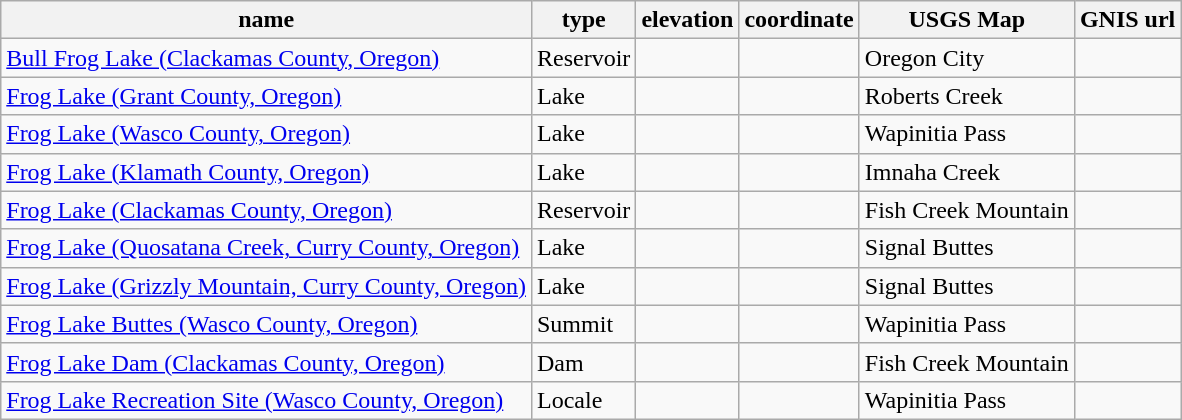<table class="wikitable sortable">
<tr>
<th>name</th>
<th>type</th>
<th>elevation</th>
<th>coordinate</th>
<th>USGS Map</th>
<th>GNIS url</th>
</tr>
<tr>
<td><a href='#'>Bull Frog Lake (Clackamas County, Oregon)</a></td>
<td>Reservoir</td>
<td></td>
<td></td>
<td>Oregon City</td>
<td></td>
</tr>
<tr>
<td><a href='#'>Frog Lake (Grant County, Oregon)</a></td>
<td>Lake</td>
<td></td>
<td></td>
<td>Roberts Creek</td>
<td></td>
</tr>
<tr>
<td><a href='#'>Frog Lake (Wasco County, Oregon)</a></td>
<td>Lake</td>
<td></td>
<td></td>
<td>Wapinitia Pass</td>
<td></td>
</tr>
<tr>
<td><a href='#'>Frog Lake (Klamath County, Oregon)</a></td>
<td>Lake</td>
<td></td>
<td></td>
<td>Imnaha Creek</td>
<td></td>
</tr>
<tr>
<td><a href='#'>Frog Lake (Clackamas County, Oregon)</a></td>
<td>Reservoir</td>
<td></td>
<td></td>
<td>Fish Creek Mountain</td>
<td></td>
</tr>
<tr>
<td><a href='#'>Frog Lake (Quosatana Creek, Curry County, Oregon)</a></td>
<td>Lake</td>
<td></td>
<td></td>
<td>Signal Buttes</td>
<td></td>
</tr>
<tr>
<td><a href='#'>Frog Lake (Grizzly Mountain, Curry County, Oregon)</a></td>
<td>Lake</td>
<td></td>
<td></td>
<td>Signal Buttes</td>
<td></td>
</tr>
<tr>
<td><a href='#'>Frog Lake Buttes (Wasco County, Oregon)</a></td>
<td>Summit</td>
<td></td>
<td></td>
<td>Wapinitia Pass</td>
<td></td>
</tr>
<tr>
<td><a href='#'>Frog Lake Dam (Clackamas County, Oregon)</a></td>
<td>Dam</td>
<td></td>
<td></td>
<td>Fish Creek Mountain</td>
<td></td>
</tr>
<tr>
<td><a href='#'>Frog Lake Recreation Site (Wasco County, Oregon)</a></td>
<td>Locale</td>
<td></td>
<td></td>
<td>Wapinitia Pass</td>
<td></td>
</tr>
</table>
